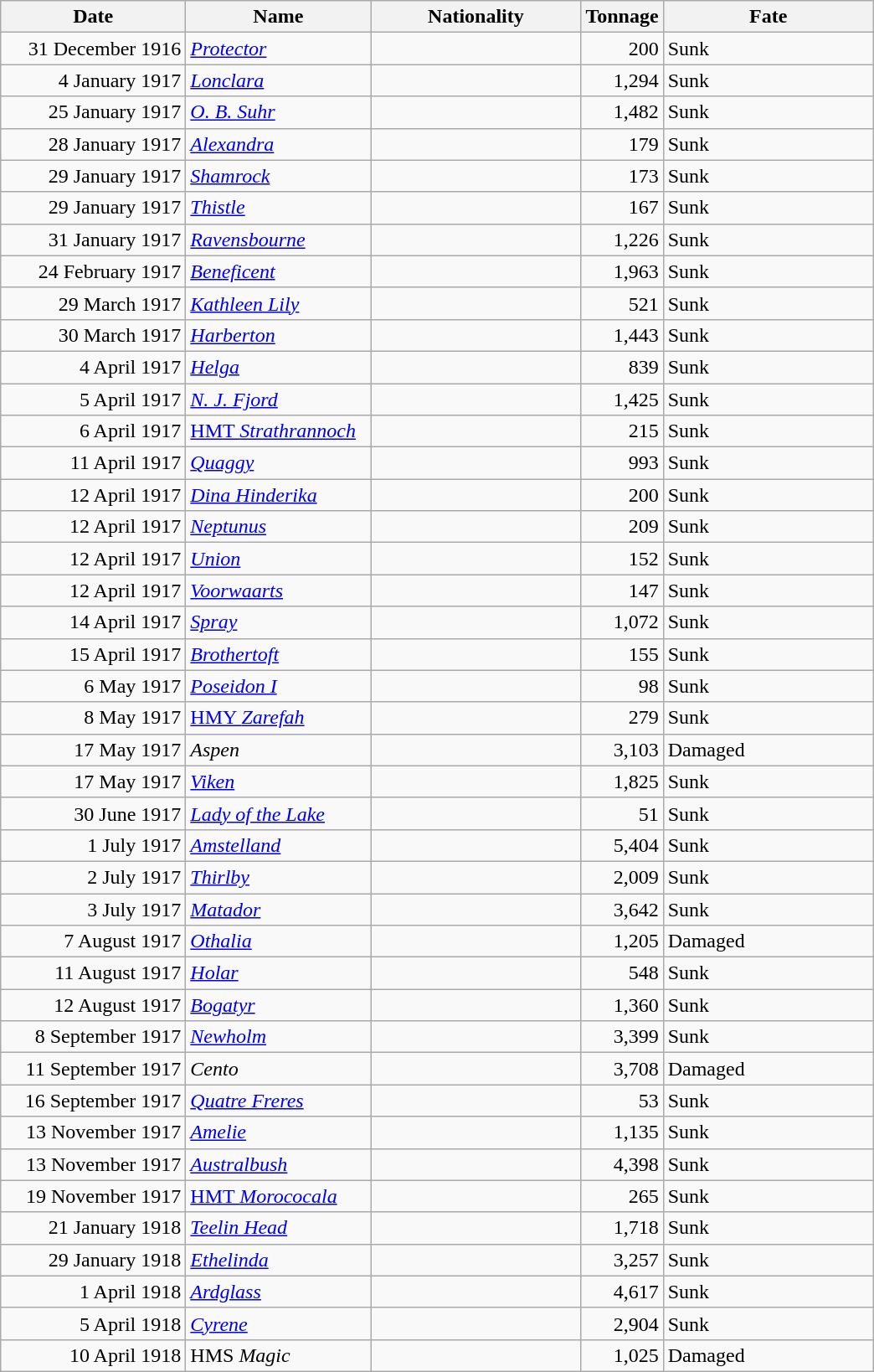<table class="wikitable sortable">
<tr>
<th width="140px">Date</th>
<th width="140px">Name</th>
<th width="160px">Nationality</th>
<th width="25px">Tonnage</th>
<th width="160px">Fate</th>
</tr>
<tr>
<td align="right">31 December 1916</td>
<td align="left"><a href='#'><em>Protector</em></a></td>
<td align="left"></td>
<td align="right">200</td>
<td align="left">Sunk</td>
</tr>
<tr>
<td align="right">4 January 1917</td>
<td align="left"><a href='#'><em>Lonclara</em></a></td>
<td align="left"></td>
<td align="right">1,294</td>
<td align="left">Sunk</td>
</tr>
<tr>
<td align="right">25 January 1917</td>
<td align="left"><a href='#'><em>O. B. Suhr</em></a></td>
<td align="left"></td>
<td align="right">1,482</td>
<td align="left">Sunk</td>
</tr>
<tr>
<td align="right">28 January 1917</td>
<td align="left"><a href='#'><em>Alexandra</em></a></td>
<td align="left"></td>
<td align="right">179</td>
<td align="left">Sunk</td>
</tr>
<tr>
<td align="right">29 January 1917</td>
<td align="left"><a href='#'><em>Shamrock</em></a></td>
<td align="left"></td>
<td align="right">173</td>
<td align="left">Sunk</td>
</tr>
<tr>
<td align="right">29 January 1917</td>
<td align="left"><a href='#'><em>Thistle</em></a></td>
<td align="left"></td>
<td align="right">167</td>
<td align="left">Sunk</td>
</tr>
<tr>
<td align="right">31 January 1917</td>
<td align="left"><a href='#'><em>Ravensbourne</em></a></td>
<td align="left"></td>
<td align="right">1,226</td>
<td align="left">Sunk</td>
</tr>
<tr>
<td align="right">24 February 1917</td>
<td align="left"><a href='#'><em>Beneficent</em></a></td>
<td align="left"></td>
<td align="right">1,963</td>
<td align="left">Sunk</td>
</tr>
<tr>
<td align="right">29 March 1917</td>
<td align="left"><a href='#'><em>Kathleen Lily</em></a></td>
<td align="left"></td>
<td align="right">521</td>
<td align="left">Sunk</td>
</tr>
<tr>
<td align="right">30 March 1917</td>
<td align="left"><a href='#'><em>Harberton</em></a></td>
<td align="left"></td>
<td align="right">1,443</td>
<td align="left">Sunk</td>
</tr>
<tr>
<td align="right">4 April 1917</td>
<td align="left"><a href='#'><em>Helga</em></a></td>
<td align="left"></td>
<td align="right">839</td>
<td align="left">Sunk</td>
</tr>
<tr>
<td align="right">5 April 1917</td>
<td align="left"><a href='#'><em>N. J. Fjord</em></a></td>
<td align="left"></td>
<td align="right">1,425</td>
<td align="left">Sunk</td>
</tr>
<tr>
<td align="right">6 April 1917</td>
<td align="left"><a href='#'>HMT <em>Strathrannoch</em></a></td>
<td align="left"></td>
<td align="right">215</td>
<td align="left">Sunk</td>
</tr>
<tr>
<td align="right">11 April 1917</td>
<td align="left"><a href='#'><em>Quaggy</em></a></td>
<td align="left"></td>
<td align="right">993</td>
<td align="left">Sunk</td>
</tr>
<tr>
<td align="right">12 April 1917</td>
<td align="left"><a href='#'><em>Dina Hinderika</em></a></td>
<td align="left"></td>
<td align="right">200</td>
<td align="left">Sunk</td>
</tr>
<tr>
<td align="right">12 April 1917</td>
<td align="left"><a href='#'><em>Neptunus</em></a></td>
<td align="left"></td>
<td align="right">209</td>
<td align="left">Sunk</td>
</tr>
<tr>
<td align="right">12 April 1917</td>
<td align="left"><a href='#'><em>Union</em></a></td>
<td align="left"></td>
<td align="right">152</td>
<td align="left">Sunk</td>
</tr>
<tr>
<td align="right">12 April 1917</td>
<td align="left"><a href='#'><em>Voorwaarts</em></a></td>
<td align="left"></td>
<td align="right">147</td>
<td align="left">Sunk</td>
</tr>
<tr>
<td align="right">14 April 1917</td>
<td align="left"><a href='#'><em>Spray</em></a></td>
<td align="left"></td>
<td align="right">1,072</td>
<td align="left">Sunk</td>
</tr>
<tr>
<td align="right">15 April 1917</td>
<td align="left"><a href='#'><em>Brothertoft</em></a></td>
<td align="left"></td>
<td align="right">155</td>
<td align="left">Sunk</td>
</tr>
<tr>
<td align="right">6 May 1917</td>
<td align="left"><a href='#'><em>Poseidon I</em></a></td>
<td align="left"></td>
<td align="right">98</td>
<td align="left">Sunk</td>
</tr>
<tr>
<td align="right">8 May 1917</td>
<td align="left"><a href='#'>HMY <em>Zarefah</em></a></td>
<td align="left"></td>
<td align="right">279</td>
<td align="left">Sunk</td>
</tr>
<tr>
<td align="right">17 May 1917</td>
<td align="left"><em>Aspen</em></td>
<td align="left"></td>
<td align="right">3,103</td>
<td align="left">Damaged</td>
</tr>
<tr>
<td align="right">17 May 1917</td>
<td align="left"><a href='#'><em>Viken</em></a></td>
<td align="left"></td>
<td align="right">1,825</td>
<td align="left">Sunk</td>
</tr>
<tr>
<td align="right">30 June 1917</td>
<td align="left"><a href='#'><em>Lady of the Lake</em></a></td>
<td align="left"></td>
<td align="right">51</td>
<td align="left">Sunk</td>
</tr>
<tr>
<td align="right">1 July 1917</td>
<td align="left"><a href='#'><em>Amstelland</em></a></td>
<td align="left"></td>
<td align="right">5,404</td>
<td align="left">Sunk</td>
</tr>
<tr>
<td align="right">2 July 1917</td>
<td align="left"><a href='#'><em>Thirlby</em></a></td>
<td align="left"></td>
<td align="right">2,009</td>
<td align="left">Sunk</td>
</tr>
<tr>
<td align="right">3 July 1917</td>
<td align="left"><a href='#'><em>Matador</em></a></td>
<td align="left"></td>
<td align="right">3,642</td>
<td align="left">Sunk</td>
</tr>
<tr>
<td align="right">7 August 1917</td>
<td align="left"><a href='#'><em>Othalia</em></a></td>
<td align="left"></td>
<td align="right">1,205</td>
<td align="left">Damaged</td>
</tr>
<tr>
<td align="right">11 August 1917</td>
<td align="left"><a href='#'><em>Holar</em></a></td>
<td align="left"></td>
<td align="right">548</td>
<td align="left">Sunk</td>
</tr>
<tr>
<td align="right">12 August 1917</td>
<td align="left"><a href='#'><em>Bogatyr</em></a></td>
<td align="left"></td>
<td align="right">1,360</td>
<td align="left">Sunk</td>
</tr>
<tr>
<td align="right">8 September 1917</td>
<td align="left"><a href='#'><em>Newholm</em></a></td>
<td align="left"></td>
<td align="right">3,399</td>
<td align="left">Sunk</td>
</tr>
<tr>
<td align="right">11 September 1917</td>
<td align="left"><em>Cento</em></td>
<td align="left"></td>
<td align="right">3,708</td>
<td align="left">Damaged</td>
</tr>
<tr>
<td align="right">16 September 1917</td>
<td align="left"><a href='#'><em>Quatre Freres</em></a></td>
<td align="left"></td>
<td align="right">53</td>
<td align="left">Sunk</td>
</tr>
<tr>
<td align="right">13 November 1917</td>
<td align="left"><a href='#'><em>Amelie</em></a></td>
<td align="left"></td>
<td align="right">1,135</td>
<td align="left">Sunk</td>
</tr>
<tr>
<td align="right">13 November 1917</td>
<td align="left"><a href='#'><em>Australbush</em></a></td>
<td align="left"></td>
<td align="right">4,398</td>
<td align="left">Sunk</td>
</tr>
<tr>
<td align="right">19 November 1917</td>
<td align="left"><a href='#'>HMT <em>Morococala</em></a></td>
<td align="left"></td>
<td align="right">265</td>
<td align="left">Sunk</td>
</tr>
<tr>
<td align="right">21 January 1918</td>
<td align="left"><a href='#'><em>Teelin Head</em></a></td>
<td align="left"></td>
<td align="right">1,718</td>
<td align="left">Sunk</td>
</tr>
<tr>
<td align="right">29 January 1918</td>
<td align="left"><a href='#'><em>Ethelinda</em></a></td>
<td align="left"></td>
<td align="right">3,257</td>
<td align="left">Sunk</td>
</tr>
<tr>
<td align="right">1 April 1918</td>
<td align="left"><a href='#'><em>Ardglass</em></a></td>
<td align="left"></td>
<td align="right">4,617</td>
<td align="left">Sunk</td>
</tr>
<tr>
<td align="right">5 April 1918</td>
<td align="left"><a href='#'><em>Cyrene</em></a></td>
<td align="left"></td>
<td align="right">2,904</td>
<td align="left">Sunk</td>
</tr>
<tr>
<td align="right">10 April 1918</td>
<td align="left">HMS <em>Magic</em></td>
<td align="left"></td>
<td align="right">1,025</td>
<td align="left">Damaged</td>
</tr>
</table>
